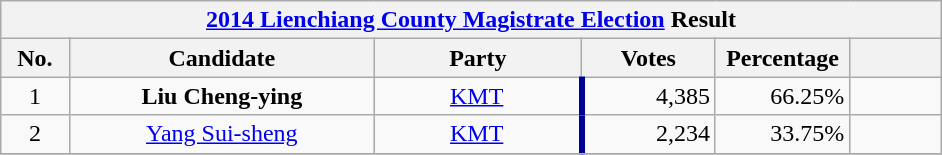<table class="wikitable" style="text-align:center; margin:1em auto;">
<tr>
<th colspan="7" width=620px><a href='#'>2014 Lienchiang County Magistrate Election</a> Result</th>
</tr>
<tr>
<th width=35>No.</th>
<th width=180>Candidate</th>
<th width=120>Party</th>
<th width=75>Votes</th>
<th width=75>Percentage</th>
<th width=49></th>
</tr>
<tr>
<td>1</td>
<td><strong>Liu Cheng-ying</strong></td>
<td><a href='#'>KMT</a></td>
<td style="border-left:4px solid #000099;" align="right">4,385</td>
<td align="right">66.25%</td>
<td align="center"></td>
</tr>
<tr>
<td>2</td>
<td><a href='#'>Yang Sui-sheng</a></td>
<td><a href='#'>KMT</a></td>
<td style="border-left:4px solid #000099;" align="right">2,234</td>
<td align="right">33.75%</td>
<td align="center"></td>
</tr>
<tr bgcolor=EEEEEE>
</tr>
</table>
